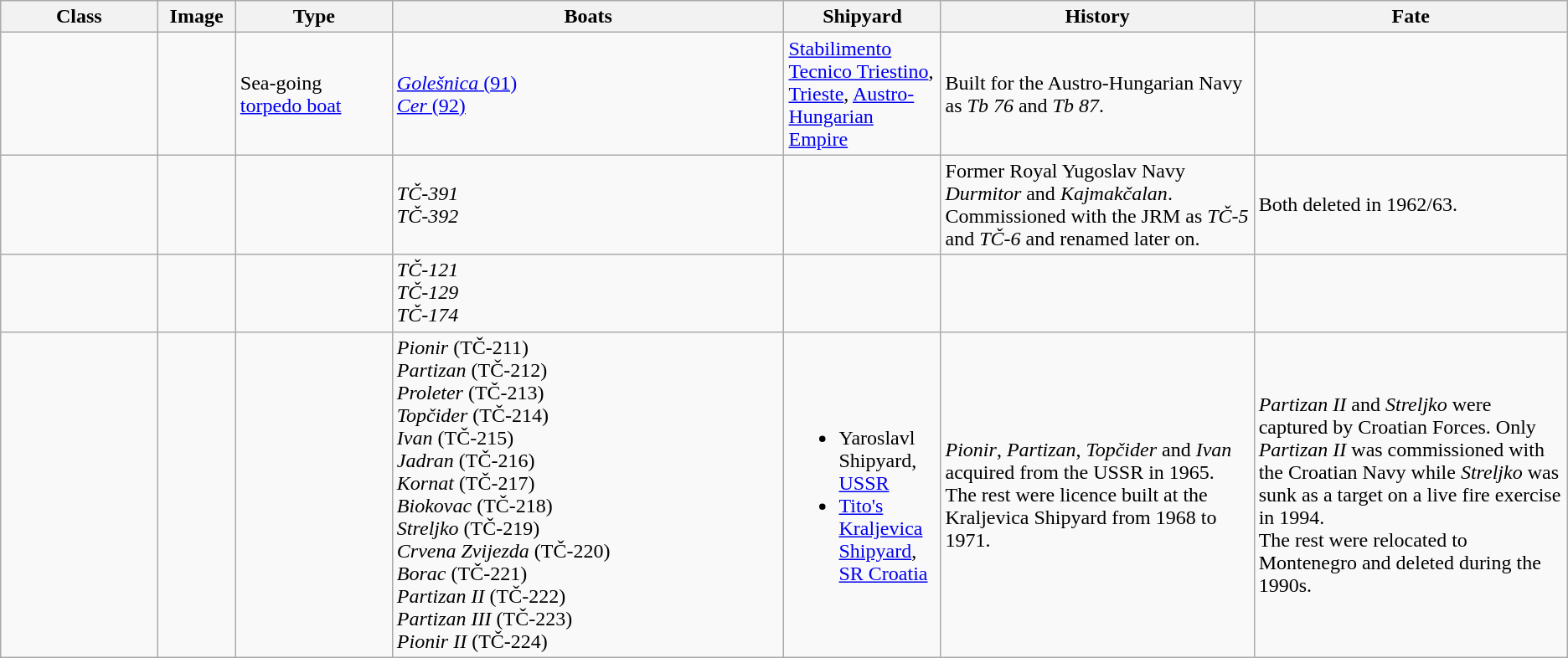<table class="wikitable">
<tr>
<th style="text-align:center;width:10%;">Class</th>
<th style="text-align:center;width:5%;">Image</th>
<th style="text-align:center; width:10%;">Type</th>
<th style="text-align:center; width:25%;">Boats</th>
<th style="text-align:center; width:10%;">Shipyard</th>
<th style="text-align:center; width:20%;">History</th>
<th style="text-align:center; width:25%;">Fate</th>
</tr>
<tr>
<td></td>
<td><br></td>
<td>Sea-going <a href='#'>torpedo boat</a></td>
<td><a href='#'><em>Golešnica</em> (91)</a><br><a href='#'><em>Cer</em> (92)</a></td>
<td><a href='#'>Stabilimento Tecnico Triestino</a>, <a href='#'>Trieste</a>, <a href='#'>Austro-Hungarian Empire</a></td>
<td>Built for the Austro-Hungarian Navy as <em>Tb 76</em> and <em>Tb 87</em>.</td>
<td></td>
</tr>
<tr>
<td></td>
<td></td>
<td></td>
<td><em>TČ-391</em><br><em>TČ-392</em></td>
<td></td>
<td>Former Royal Yugoslav Navy <em>Durmitor</em> and <em>Kajmakčalan</em>. Commissioned with the JRM as <em>TČ-5</em> and <em>TČ-6</em> and renamed later on.</td>
<td>Both deleted in 1962/63.</td>
</tr>
<tr>
<td></td>
<td></td>
<td></td>
<td><em>TČ-121</em><br><em>TČ-129</em><br><em>TČ-174</em></td>
<td></td>
<td></td>
<td></td>
</tr>
<tr>
<td></td>
<td></td>
<td></td>
<td><em>Pionir</em> (TČ-211)<br><em>Partizan</em> (TČ-212)<br><em>Proleter</em> (TČ-213)<br><em>Topčider</em> (TČ-214)<br><em>Ivan</em> (TČ-215)<br><em>Jadran</em> (TČ-216)<br><em>Kornat</em> (TČ-217)<br><em>Biokovac</em> (TČ-218)<br><em>Streljko</em> (TČ-219)<br><em>Crvena Zvijezda</em> (TČ-220)<br><em>Borac</em> (TČ-221)<br><em>Partizan II</em> (TČ-222)<br><em>Partizan III</em> (TČ-223)<br><em>Pionir II</em> (TČ-224)</td>
<td><br><ul><li>Yaroslavl Shipyard, <a href='#'>USSR</a></li><li><a href='#'>Tito's Kraljevica Shipyard</a>, <a href='#'>SR Croatia</a></li></ul></td>
<td><em>Pionir</em>, <em>Partizan</em>, <em>Topčider</em> and <em>Ivan</em> acquired from the USSR in 1965.<br>The rest were licence built at the Kraljevica Shipyard from 1968 to 1971.</td>
<td><em>Partizan II</em> and <em>Streljko</em> were captured by Croatian Forces. Only <em>Partizan II</em> was commissioned with the Croatian Navy while <em>Streljko</em> was sunk as a target on a live fire exercise in 1994.<br>The rest were relocated to Montenegro and deleted during the 1990s.</td>
</tr>
</table>
